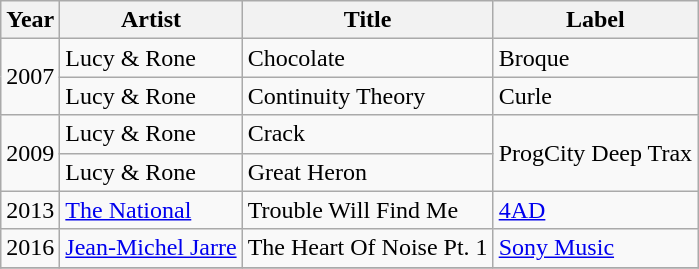<table class="wikitable">
<tr>
<th style="text-align:center; width:"80";">Year</th>
<th>Artist</th>
<th>Title</th>
<th>Label</th>
</tr>
<tr>
<td style="text-align:center;" rowspan="2">2007</td>
<td>Lucy & Rone</td>
<td>Chocolate</td>
<td>Broque</td>
</tr>
<tr>
<td>Lucy & Rone</td>
<td>Continuity Theory</td>
<td>Curle</td>
</tr>
<tr>
<td style="text-align:center;" rowspan="2">2009</td>
<td>Lucy & Rone</td>
<td>Crack</td>
<td style="text-align:center;" rowspan="2">ProgCity Deep Trax</td>
</tr>
<tr>
<td>Lucy & Rone</td>
<td>Great Heron</td>
</tr>
<tr>
<td style="text-align:center;" rowspan="1">2013</td>
<td><a href='#'>The National</a></td>
<td>Trouble Will Find Me</td>
<td><a href='#'>4AD</a></td>
</tr>
<tr>
<td style="text-align:center;" rowspan="1">2016</td>
<td><a href='#'>Jean-Michel Jarre</a></td>
<td>The Heart Of Noise Pt. 1</td>
<td><a href='#'>Sony Music</a></td>
</tr>
<tr>
</tr>
</table>
